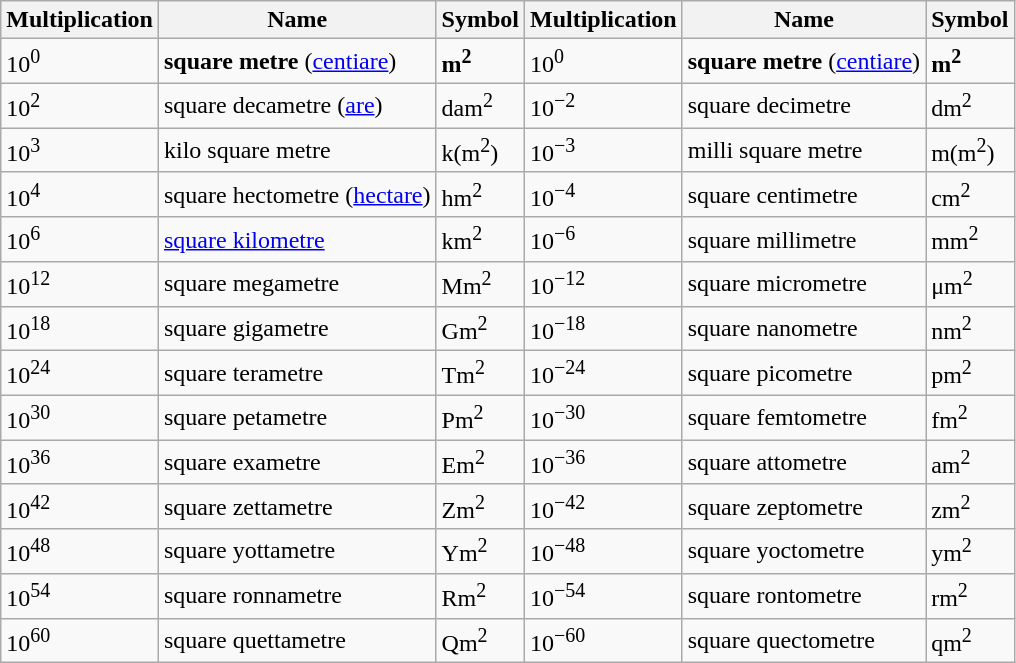<table class="wikitable">
<tr>
<th>Multiplication</th>
<th>Name</th>
<th>Symbol</th>
<th>Multiplication</th>
<th>Name</th>
<th>Symbol</th>
</tr>
<tr>
<td>10<sup>0</sup></td>
<td><strong>square metre</strong> (<a href='#'>centiare</a>)</td>
<td><strong>m<sup>2</sup></strong></td>
<td>10<sup>0</sup></td>
<td><strong>square metre</strong> (<a href='#'>centiare</a>)</td>
<td><strong>m<sup>2</sup></strong></td>
</tr>
<tr>
<td>10<sup>2</sup></td>
<td>square decametre (<a href='#'>are</a>)</td>
<td>dam<sup>2</sup></td>
<td>10<sup>−2</sup></td>
<td>square decimetre</td>
<td>dm<sup>2</sup></td>
</tr>
<tr>
<td>10<sup>3</sup></td>
<td>kilo square metre</td>
<td>k(m<sup>2</sup>)</td>
<td>10<sup>−3</sup></td>
<td>milli square metre</td>
<td>m(m<sup>2</sup>)</td>
</tr>
<tr>
<td>10<sup>4</sup></td>
<td>square hectometre (<a href='#'>hectare</a>)</td>
<td>hm<sup>2</sup></td>
<td>10<sup>−4</sup></td>
<td>square centimetre</td>
<td>cm<sup>2</sup></td>
</tr>
<tr>
<td>10<sup>6</sup></td>
<td><a href='#'>square kilometre</a></td>
<td>km<sup>2</sup></td>
<td>10<sup>−6</sup></td>
<td>square millimetre</td>
<td>mm<sup>2</sup></td>
</tr>
<tr>
<td>10<sup>12</sup></td>
<td>square megametre</td>
<td>Mm<sup>2</sup></td>
<td>10<sup>−12</sup></td>
<td>square micrometre</td>
<td>μm<sup>2</sup></td>
</tr>
<tr>
<td>10<sup>18</sup></td>
<td>square gigametre</td>
<td>Gm<sup>2</sup></td>
<td>10<sup>−18</sup></td>
<td>square nanometre</td>
<td>nm<sup>2</sup></td>
</tr>
<tr>
<td>10<sup>24</sup></td>
<td>square terametre</td>
<td>Tm<sup>2</sup></td>
<td>10<sup>−24</sup></td>
<td>square picometre</td>
<td>pm<sup>2</sup></td>
</tr>
<tr>
<td>10<sup>30</sup></td>
<td>square petametre</td>
<td>Pm<sup>2</sup></td>
<td>10<sup>−30</sup></td>
<td>square femtometre</td>
<td>fm<sup>2</sup></td>
</tr>
<tr>
<td>10<sup>36</sup></td>
<td>square exametre</td>
<td>Em<sup>2</sup></td>
<td>10<sup>−36</sup></td>
<td>square attometre</td>
<td>am<sup>2</sup></td>
</tr>
<tr>
<td>10<sup>42</sup></td>
<td>square zettametre</td>
<td>Zm<sup>2</sup></td>
<td>10<sup>−42</sup></td>
<td>square zeptometre</td>
<td>zm<sup>2</sup></td>
</tr>
<tr>
<td>10<sup>48</sup></td>
<td>square yottametre</td>
<td>Ym<sup>2</sup></td>
<td>10<sup>−48</sup></td>
<td>square yoctometre</td>
<td>ym<sup>2</sup></td>
</tr>
<tr>
<td>10<sup>54</sup></td>
<td>square ronnametre</td>
<td>Rm<sup>2</sup></td>
<td>10<sup>−54</sup></td>
<td>square rontometre</td>
<td>rm<sup>2</sup></td>
</tr>
<tr>
<td>10<sup>60</sup></td>
<td>square quettametre</td>
<td>Qm<sup>2</sup></td>
<td>10<sup>−60</sup></td>
<td>square quectometre</td>
<td>qm<sup>2</sup></td>
</tr>
</table>
